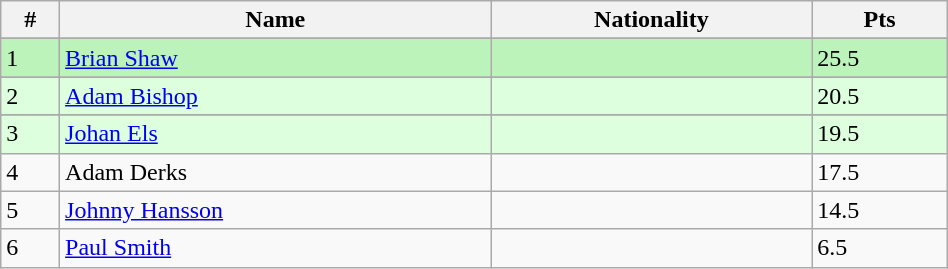<table class="wikitable" style="display: inline-table;width: 50%;">
<tr>
<th>#</th>
<th>Name</th>
<th>Nationality</th>
<th>Pts</th>
</tr>
<tr>
</tr>
<tr bgcolor=bbf3bb>
<td>1</td>
<td><a href='#'>Brian Shaw</a></td>
<td></td>
<td>25.5</td>
</tr>
<tr>
</tr>
<tr bgcolor=ddffdd>
<td>2</td>
<td><a href='#'>Adam Bishop</a></td>
<td></td>
<td>20.5</td>
</tr>
<tr>
</tr>
<tr bgcolor=ddffdd>
<td>3</td>
<td><a href='#'>Johan Els</a></td>
<td></td>
<td>19.5</td>
</tr>
<tr>
<td>4</td>
<td>Adam Derks</td>
<td></td>
<td>17.5</td>
</tr>
<tr>
<td>5</td>
<td><a href='#'>Johnny Hansson</a></td>
<td></td>
<td>14.5</td>
</tr>
<tr>
<td>6</td>
<td><a href='#'>Paul Smith</a></td>
<td></td>
<td>6.5</td>
</tr>
</table>
